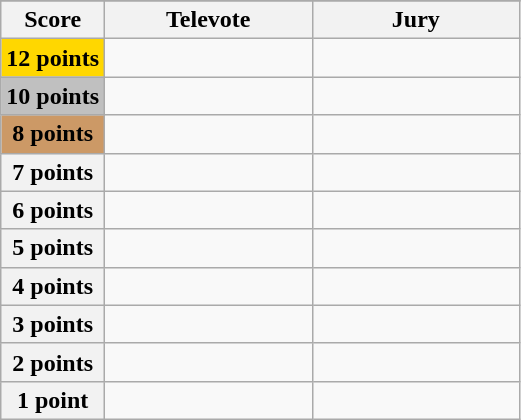<table class="wikitable">
<tr>
</tr>
<tr>
<th scope="col" width="20%">Score</th>
<th scope="col" width="40%">Televote</th>
<th scope="col" width="40%">Jury</th>
</tr>
<tr>
<th scope="row" style="background:gold">12 points</th>
<td></td>
<td></td>
</tr>
<tr>
<th scope="row" style="background:silver">10 points</th>
<td></td>
<td></td>
</tr>
<tr>
<th scope="row" style="background:#CC9966">8 points</th>
<td></td>
<td></td>
</tr>
<tr>
<th scope="row">7 points</th>
<td></td>
<td></td>
</tr>
<tr>
<th scope="row">6 points</th>
<td></td>
<td></td>
</tr>
<tr>
<th scope="row">5 points</th>
<td></td>
<td></td>
</tr>
<tr>
<th scope="row">4 points</th>
<td></td>
<td></td>
</tr>
<tr>
<th scope="row">3 points</th>
<td></td>
<td></td>
</tr>
<tr>
<th scope="row">2 points</th>
<td></td>
<td></td>
</tr>
<tr>
<th scope="row">1 point</th>
<td></td>
<td></td>
</tr>
</table>
